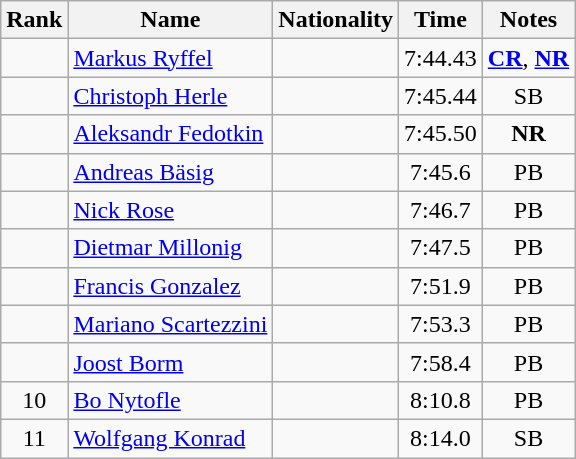<table class="wikitable sortable" style="text-align:center">
<tr>
<th>Rank</th>
<th>Name</th>
<th>Nationality</th>
<th>Time</th>
<th>Notes</th>
</tr>
<tr>
<td></td>
<td align="left"><a href='#'>Markus Ryffel</a></td>
<td align=left></td>
<td>7:44.43</td>
<td><strong><a href='#'>CR</a></strong>, <strong><a href='#'>NR</a></strong></td>
</tr>
<tr>
<td></td>
<td align="left"><a href='#'>Christoph Herle</a></td>
<td align=left></td>
<td>7:45.44</td>
<td>SB</td>
</tr>
<tr>
<td></td>
<td align="left"><a href='#'>Aleksandr Fedotkin</a></td>
<td align=left></td>
<td>7:45.50</td>
<td><strong>NR</strong></td>
</tr>
<tr>
<td></td>
<td align="left"><a href='#'>Andreas Bäsig</a></td>
<td align=left></td>
<td>7:45.6</td>
<td>PB</td>
</tr>
<tr>
<td></td>
<td align="left"><a href='#'>Nick Rose</a></td>
<td align=left></td>
<td>7:46.7</td>
<td>PB</td>
</tr>
<tr>
<td></td>
<td align="left"><a href='#'>Dietmar Millonig</a></td>
<td align=left></td>
<td>7:47.5</td>
<td>PB</td>
</tr>
<tr>
<td></td>
<td align="left"><a href='#'>Francis Gonzalez</a></td>
<td align=left></td>
<td>7:51.9</td>
<td>PB</td>
</tr>
<tr>
<td></td>
<td align="left"><a href='#'>Mariano Scartezzini</a></td>
<td align=left></td>
<td>7:53.3</td>
<td>PB</td>
</tr>
<tr>
<td></td>
<td align="left"><a href='#'>Joost Borm</a></td>
<td align=left></td>
<td>7:58.4</td>
<td>PB</td>
</tr>
<tr>
<td>10</td>
<td align="left"><a href='#'>Bo Nytofle</a></td>
<td align=left></td>
<td>8:10.8</td>
<td>PB</td>
</tr>
<tr>
<td>11</td>
<td align="left"><a href='#'>Wolfgang Konrad</a></td>
<td align=left></td>
<td>8:14.0</td>
<td>SB</td>
</tr>
</table>
